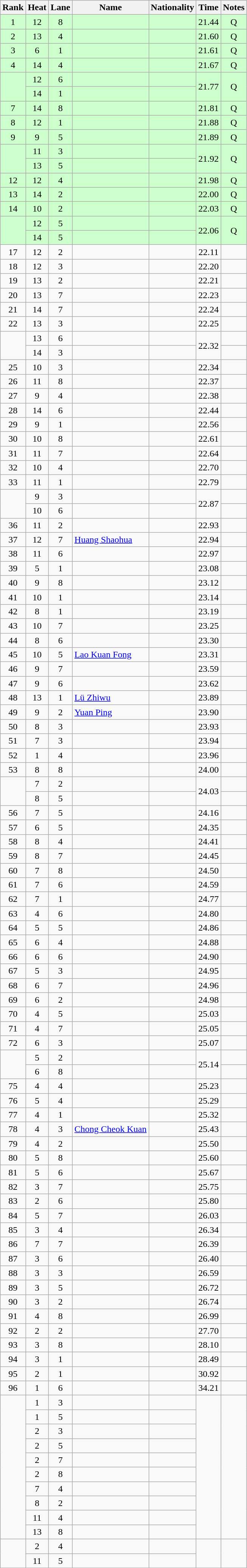<table class="wikitable sortable" style="text-align:center">
<tr>
<th data-sort-type=number>Rank</th>
<th>Heat</th>
<th>Lane</th>
<th>Name</th>
<th>Nationality</th>
<th>Time</th>
<th>Notes</th>
</tr>
<tr bgcolor=ccffcc>
<td>1</td>
<td>12</td>
<td>8</td>
<td align=left></td>
<td align=left></td>
<td>21.44</td>
<td>Q</td>
</tr>
<tr bgcolor=ccffcc>
<td>2</td>
<td>13</td>
<td>4</td>
<td align=left></td>
<td align=left></td>
<td>21.60</td>
<td>Q</td>
</tr>
<tr bgcolor=ccffcc>
<td>3</td>
<td>6</td>
<td>1</td>
<td align=left></td>
<td align=left></td>
<td>21.61</td>
<td>Q</td>
</tr>
<tr bgcolor=ccffcc>
<td>4</td>
<td>14</td>
<td>4</td>
<td align=left></td>
<td align=left></td>
<td>21.67</td>
<td>Q</td>
</tr>
<tr bgcolor=ccffcc>
<td rowspan=2></td>
<td>12</td>
<td>6</td>
<td align=left></td>
<td align=left></td>
<td rowspan=2>21.77</td>
<td rowspan=2>Q</td>
</tr>
<tr bgcolor=ccffcc>
<td>14</td>
<td>1</td>
<td align=left></td>
<td align=left></td>
</tr>
<tr bgcolor=ccffcc>
<td>7</td>
<td>14</td>
<td>8</td>
<td align=left></td>
<td align=left></td>
<td>21.81</td>
<td>Q</td>
</tr>
<tr bgcolor=ccffcc>
<td>8</td>
<td>12</td>
<td>1</td>
<td align=left></td>
<td align=left></td>
<td>21.88</td>
<td>Q</td>
</tr>
<tr bgcolor=ccffcc>
<td>9</td>
<td>9</td>
<td>5</td>
<td align=left></td>
<td align=left></td>
<td>21.89</td>
<td>Q</td>
</tr>
<tr bgcolor=ccffcc>
<td rowspan=2></td>
<td>11</td>
<td>3</td>
<td align=left></td>
<td align=left></td>
<td rowspan=2>21.92</td>
<td rowspan=2>Q</td>
</tr>
<tr bgcolor=ccffcc>
<td>13</td>
<td>5</td>
<td align=left></td>
<td align=left></td>
</tr>
<tr bgcolor=ccffcc>
<td>12</td>
<td>12</td>
<td>4</td>
<td align=left></td>
<td align=left></td>
<td>21.98</td>
<td>Q</td>
</tr>
<tr bgcolor=ccffcc>
<td>13</td>
<td>14</td>
<td>2</td>
<td align=left></td>
<td align=left></td>
<td>22.00</td>
<td>Q</td>
</tr>
<tr bgcolor=ccffcc>
<td>14</td>
<td>10</td>
<td>2</td>
<td align=left></td>
<td align=left></td>
<td>22.03</td>
<td>Q</td>
</tr>
<tr bgcolor=ccffcc>
<td rowspan=2></td>
<td>12</td>
<td>5</td>
<td align=left></td>
<td align=left></td>
<td rowspan=2>22.06</td>
<td rowspan=2>Q</td>
</tr>
<tr bgcolor=ccffcc>
<td>14</td>
<td>5</td>
<td align=left></td>
<td align=left></td>
</tr>
<tr>
<td>17</td>
<td>12</td>
<td>2</td>
<td align=left></td>
<td align=left></td>
<td>22.11</td>
<td></td>
</tr>
<tr>
<td>18</td>
<td>12</td>
<td>3</td>
<td align=left></td>
<td align=left></td>
<td>22.20</td>
<td></td>
</tr>
<tr>
<td>19</td>
<td>13</td>
<td>2</td>
<td align=left></td>
<td align=left></td>
<td>22.21</td>
<td></td>
</tr>
<tr>
<td>20</td>
<td>13</td>
<td>7</td>
<td align=left></td>
<td align=left></td>
<td>22.23</td>
<td></td>
</tr>
<tr>
<td>21</td>
<td>14</td>
<td>7</td>
<td align=left></td>
<td align=left></td>
<td>22.24</td>
<td></td>
</tr>
<tr>
<td>22</td>
<td>13</td>
<td>3</td>
<td align=left></td>
<td align=left></td>
<td>22.25</td>
<td></td>
</tr>
<tr>
<td rowspan=2></td>
<td>13</td>
<td>6</td>
<td align=left></td>
<td align=left></td>
<td rowspan=2>22.32</td>
<td></td>
</tr>
<tr>
<td>14</td>
<td>3</td>
<td align=left></td>
<td align=left></td>
<td></td>
</tr>
<tr>
<td>25</td>
<td>10</td>
<td>3</td>
<td align=left></td>
<td align=left></td>
<td>22.34</td>
<td></td>
</tr>
<tr>
<td>26</td>
<td>11</td>
<td>8</td>
<td align=left></td>
<td align=left></td>
<td>22.37</td>
<td></td>
</tr>
<tr>
<td>27</td>
<td>9</td>
<td>4</td>
<td align=left></td>
<td align=left></td>
<td>22.38</td>
<td></td>
</tr>
<tr>
<td>28</td>
<td>14</td>
<td>6</td>
<td align=left></td>
<td align=left></td>
<td>22.44</td>
<td></td>
</tr>
<tr>
<td>29</td>
<td>9</td>
<td>1</td>
<td align=left></td>
<td align=left></td>
<td>22.56</td>
<td></td>
</tr>
<tr>
<td>30</td>
<td>10</td>
<td>8</td>
<td align=left></td>
<td align=left></td>
<td>22.61</td>
<td></td>
</tr>
<tr>
<td>31</td>
<td>11</td>
<td>7</td>
<td align=left></td>
<td align=left></td>
<td>22.64</td>
<td></td>
</tr>
<tr>
<td>32</td>
<td>10</td>
<td>4</td>
<td align=left></td>
<td align=left></td>
<td>22.70</td>
<td></td>
</tr>
<tr>
<td>33</td>
<td>11</td>
<td>1</td>
<td align=left></td>
<td align=left></td>
<td>22.79</td>
<td></td>
</tr>
<tr>
<td rowspan=2></td>
<td>9</td>
<td>3</td>
<td align=left></td>
<td align=left></td>
<td rowspan=2>22.87</td>
<td></td>
</tr>
<tr>
<td>10</td>
<td>6</td>
<td align=left></td>
<td align=left></td>
<td></td>
</tr>
<tr>
<td>36</td>
<td>11</td>
<td>2</td>
<td align=left></td>
<td align=left></td>
<td>22.93</td>
<td></td>
</tr>
<tr>
<td>37</td>
<td>12</td>
<td>7</td>
<td align=left><a href='#'>Huang Shaohua</a></td>
<td align=left></td>
<td>22.94</td>
<td></td>
</tr>
<tr>
<td>38</td>
<td>11</td>
<td>6</td>
<td align=left></td>
<td align=left></td>
<td>22.97</td>
<td></td>
</tr>
<tr>
<td>39</td>
<td>5</td>
<td>1</td>
<td align=left></td>
<td align=left></td>
<td>23.08</td>
<td></td>
</tr>
<tr>
<td>40</td>
<td>9</td>
<td>8</td>
<td align=left></td>
<td align=left></td>
<td>23.12</td>
<td></td>
</tr>
<tr>
<td>41</td>
<td>10</td>
<td>1</td>
<td align=left></td>
<td align=left></td>
<td>23.14</td>
<td></td>
</tr>
<tr>
<td>42</td>
<td>8</td>
<td>1</td>
<td align=left></td>
<td align=left></td>
<td>23.19</td>
<td></td>
</tr>
<tr>
<td>43</td>
<td>10</td>
<td>7</td>
<td align=left></td>
<td align=left></td>
<td>23.25</td>
<td></td>
</tr>
<tr>
<td>44</td>
<td>8</td>
<td>6</td>
<td align=left></td>
<td align=left></td>
<td>23.30</td>
<td></td>
</tr>
<tr>
<td>45</td>
<td>10</td>
<td>5</td>
<td align=left><a href='#'>Lao Kuan Fong</a></td>
<td align=left></td>
<td>23.31</td>
<td></td>
</tr>
<tr>
<td>46</td>
<td>9</td>
<td>7</td>
<td align=left></td>
<td align=left></td>
<td>23.59</td>
<td></td>
</tr>
<tr>
<td>47</td>
<td>9</td>
<td>6</td>
<td align=left></td>
<td align=left></td>
<td>23.62</td>
<td></td>
</tr>
<tr>
<td>48</td>
<td>13</td>
<td>1</td>
<td align=left><a href='#'>Lü Zhiwu</a></td>
<td align=left></td>
<td>23.89</td>
<td></td>
</tr>
<tr>
<td>49</td>
<td>9</td>
<td>2</td>
<td align=left><a href='#'>Yuan Ping</a></td>
<td align=left></td>
<td>23.90</td>
<td></td>
</tr>
<tr>
<td>50</td>
<td>8</td>
<td>3</td>
<td align=left></td>
<td align=left></td>
<td>23.93</td>
<td></td>
</tr>
<tr>
<td>51</td>
<td>7</td>
<td>3</td>
<td align=left></td>
<td align=left></td>
<td>23.94</td>
<td></td>
</tr>
<tr>
<td>52</td>
<td>1</td>
<td>4</td>
<td align=left></td>
<td align=left></td>
<td>23.96</td>
<td></td>
</tr>
<tr>
<td>53</td>
<td>8</td>
<td>8</td>
<td align=left></td>
<td align=left></td>
<td>24.00</td>
<td></td>
</tr>
<tr>
<td rowspan=2></td>
<td>7</td>
<td>2</td>
<td align=left></td>
<td align=left></td>
<td rowspan=2>24.03</td>
<td></td>
</tr>
<tr>
<td>8</td>
<td>5</td>
<td align=left></td>
<td align=left></td>
<td></td>
</tr>
<tr>
<td>56</td>
<td>7</td>
<td>5</td>
<td align=left></td>
<td align=left></td>
<td>24.16</td>
<td></td>
</tr>
<tr>
<td>57</td>
<td>6</td>
<td>5</td>
<td align=left></td>
<td align=left></td>
<td>24.35</td>
<td></td>
</tr>
<tr>
<td>58</td>
<td>8</td>
<td>4</td>
<td align=left></td>
<td align=left></td>
<td>24.41</td>
<td></td>
</tr>
<tr>
<td>59</td>
<td>8</td>
<td>7</td>
<td align=left></td>
<td align=left></td>
<td>24.45</td>
<td></td>
</tr>
<tr>
<td>60</td>
<td>7</td>
<td>8</td>
<td align=left></td>
<td align=left></td>
<td>24.50</td>
<td></td>
</tr>
<tr>
<td>61</td>
<td>7</td>
<td>6</td>
<td align=left></td>
<td align=left></td>
<td>24.59</td>
<td></td>
</tr>
<tr>
<td>62</td>
<td>7</td>
<td>1</td>
<td align=left></td>
<td align=left></td>
<td>24.77</td>
<td></td>
</tr>
<tr>
<td>63</td>
<td>4</td>
<td>6</td>
<td align=left></td>
<td align=left></td>
<td>24.80</td>
<td></td>
</tr>
<tr>
<td>64</td>
<td>5</td>
<td>5</td>
<td align=left></td>
<td align=left></td>
<td>24.86</td>
<td></td>
</tr>
<tr>
<td>65</td>
<td>6</td>
<td>4</td>
<td align=left></td>
<td align=left></td>
<td>24.88</td>
<td></td>
</tr>
<tr>
<td>66</td>
<td>6</td>
<td>6</td>
<td align=left></td>
<td align=left></td>
<td>24.90</td>
<td></td>
</tr>
<tr>
<td>67</td>
<td>5</td>
<td>3</td>
<td align=left></td>
<td align=left></td>
<td>24.95</td>
<td></td>
</tr>
<tr>
<td>68</td>
<td>6</td>
<td>7</td>
<td align=left></td>
<td align=left></td>
<td>24.96</td>
<td></td>
</tr>
<tr>
<td>69</td>
<td>6</td>
<td>2</td>
<td align=left></td>
<td align=left></td>
<td>24.98</td>
<td></td>
</tr>
<tr>
<td>70</td>
<td>4</td>
<td>5</td>
<td align=left></td>
<td align=left></td>
<td>25.03</td>
<td></td>
</tr>
<tr>
<td>71</td>
<td>4</td>
<td>7</td>
<td align=left></td>
<td align=left></td>
<td>25.05</td>
<td></td>
</tr>
<tr>
<td>72</td>
<td>6</td>
<td>3</td>
<td align=left></td>
<td align=left></td>
<td>25.07</td>
<td></td>
</tr>
<tr>
<td rowspan=2></td>
<td>5</td>
<td>2</td>
<td align=left></td>
<td align=left></td>
<td rowspan=2>25.14</td>
<td></td>
</tr>
<tr>
<td>6</td>
<td>8</td>
<td align=left></td>
<td align=left></td>
<td></td>
</tr>
<tr>
<td>75</td>
<td>4</td>
<td>4</td>
<td align=left></td>
<td align=left></td>
<td>25.23</td>
<td></td>
</tr>
<tr>
<td>76</td>
<td>5</td>
<td>4</td>
<td align=left></td>
<td align=left></td>
<td>25.29</td>
<td></td>
</tr>
<tr>
<td>77</td>
<td>4</td>
<td>1</td>
<td align=left></td>
<td align=left></td>
<td>25.32</td>
<td></td>
</tr>
<tr>
<td>78</td>
<td>4</td>
<td>3</td>
<td align=left><a href='#'>Chong Cheok Kuan</a></td>
<td align=left></td>
<td>25.43</td>
<td></td>
</tr>
<tr>
<td>79</td>
<td>4</td>
<td>2</td>
<td align=left></td>
<td align=left></td>
<td>25.50</td>
<td></td>
</tr>
<tr>
<td>80</td>
<td>5</td>
<td>8</td>
<td align=left></td>
<td align=left></td>
<td>25.60</td>
<td></td>
</tr>
<tr>
<td>81</td>
<td>5</td>
<td>6</td>
<td align=left></td>
<td align=left></td>
<td>25.67</td>
<td></td>
</tr>
<tr>
<td>82</td>
<td>3</td>
<td>7</td>
<td align=left></td>
<td align=left></td>
<td>25.75</td>
<td></td>
</tr>
<tr>
<td>83</td>
<td>2</td>
<td>6</td>
<td align=left></td>
<td align=left></td>
<td>25.80</td>
<td></td>
</tr>
<tr>
<td>84</td>
<td>5</td>
<td>7</td>
<td align=left></td>
<td align=left></td>
<td>26.03</td>
<td></td>
</tr>
<tr>
<td>85</td>
<td>3</td>
<td>4</td>
<td align=left></td>
<td align=left></td>
<td>26.34</td>
<td></td>
</tr>
<tr>
<td>86</td>
<td>7</td>
<td>7</td>
<td align=left></td>
<td align=left></td>
<td>26.39</td>
<td></td>
</tr>
<tr>
<td>87</td>
<td>3</td>
<td>6</td>
<td align=left></td>
<td align=left></td>
<td>26.40</td>
<td></td>
</tr>
<tr>
<td>88</td>
<td>3</td>
<td>3</td>
<td align=left></td>
<td align=left></td>
<td>26.59</td>
<td></td>
</tr>
<tr>
<td>89</td>
<td>3</td>
<td>5</td>
<td align=left></td>
<td align=left></td>
<td>26.72</td>
<td></td>
</tr>
<tr>
<td>90</td>
<td>3</td>
<td>2</td>
<td align=left></td>
<td align=left></td>
<td>26.74</td>
<td></td>
</tr>
<tr>
<td>91</td>
<td>4</td>
<td>8</td>
<td align=left></td>
<td align=left></td>
<td>26.99</td>
<td></td>
</tr>
<tr>
<td>92</td>
<td>2</td>
<td>2</td>
<td align=left></td>
<td align=left></td>
<td>27.70</td>
<td></td>
</tr>
<tr>
<td>93</td>
<td>3</td>
<td>8</td>
<td align=left></td>
<td align=left></td>
<td>28.10</td>
<td></td>
</tr>
<tr>
<td>94</td>
<td>3</td>
<td>1</td>
<td align=left></td>
<td align=left></td>
<td>28.49</td>
<td></td>
</tr>
<tr>
<td>95</td>
<td>2</td>
<td>1</td>
<td align=left></td>
<td align=left></td>
<td>30.92</td>
<td></td>
</tr>
<tr>
<td>96</td>
<td>1</td>
<td>6</td>
<td align=left></td>
<td align=left></td>
<td>34.21</td>
<td></td>
</tr>
<tr>
<td rowspan=10></td>
<td>1</td>
<td>3</td>
<td align=left></td>
<td align=left></td>
<td rowspan=10></td>
<td rowspan=10></td>
</tr>
<tr>
<td>1</td>
<td>5</td>
<td align=left></td>
<td align=left></td>
</tr>
<tr>
<td>2</td>
<td>3</td>
<td align=left></td>
<td align=left></td>
</tr>
<tr>
<td>2</td>
<td>5</td>
<td align=left></td>
<td align=left></td>
</tr>
<tr>
<td>2</td>
<td>7</td>
<td align=left></td>
<td align=left></td>
</tr>
<tr>
<td>2</td>
<td>8</td>
<td align=left></td>
<td align=left></td>
</tr>
<tr>
<td>7</td>
<td>4</td>
<td align=left></td>
<td align=left></td>
</tr>
<tr>
<td>8</td>
<td>2</td>
<td align=left></td>
<td align=left></td>
</tr>
<tr>
<td>11</td>
<td>4</td>
<td align=left></td>
<td align=left></td>
</tr>
<tr>
<td>13</td>
<td>8</td>
<td align=left></td>
<td align=left></td>
</tr>
<tr>
<td rowspan=2></td>
<td>2</td>
<td>4</td>
<td align=left></td>
<td align=left></td>
<td rowspan=2></td>
<td rowspan=2></td>
</tr>
<tr>
<td>11</td>
<td>5</td>
<td align=left></td>
<td align=left></td>
</tr>
</table>
